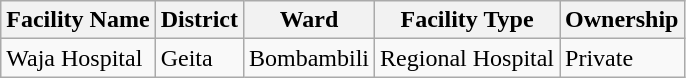<table class="wikitable sortable">
<tr>
<th>Facility Name</th>
<th>District</th>
<th>Ward</th>
<th>Facility Type</th>
<th>Ownership</th>
</tr>
<tr>
<td>Waja Hospital</td>
<td>Geita</td>
<td>Bombambili</td>
<td>Regional Hospital</td>
<td>Private</td>
</tr>
</table>
